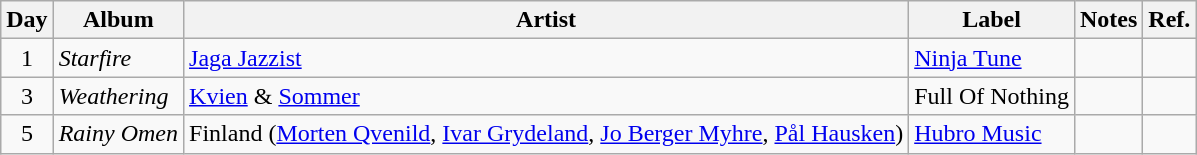<table class="wikitable">
<tr>
<th>Day</th>
<th>Album</th>
<th>Artist</th>
<th>Label</th>
<th>Notes</th>
<th>Ref.</th>
</tr>
<tr>
<td rowspan="1" style="text-align:center;">1</td>
<td><em>Starfire</em></td>
<td><a href='#'>Jaga Jazzist</a></td>
<td><a href='#'>Ninja Tune</a></td>
<td></td>
<td style="text-align:center;"></td>
</tr>
<tr>
<td rowspan="1" style="text-align:center;">3</td>
<td><em>Weathering</em></td>
<td><a href='#'>Kvien</a> & <a href='#'>Sommer</a></td>
<td>Full Of Nothing</td>
<td></td>
<td style="text-align:center;"></td>
</tr>
<tr>
<td rowspan="1" style="text-align:center;">5</td>
<td><em>Rainy Omen</em></td>
<td>Finland (<a href='#'>Morten Qvenild</a>, <a href='#'>Ivar Grydeland</a>, <a href='#'>Jo Berger Myhre</a>, <a href='#'>Pål Hausken</a>)</td>
<td><a href='#'>Hubro Music</a></td>
<td></td>
<td style="text-align:center;"></td>
</tr>
</table>
